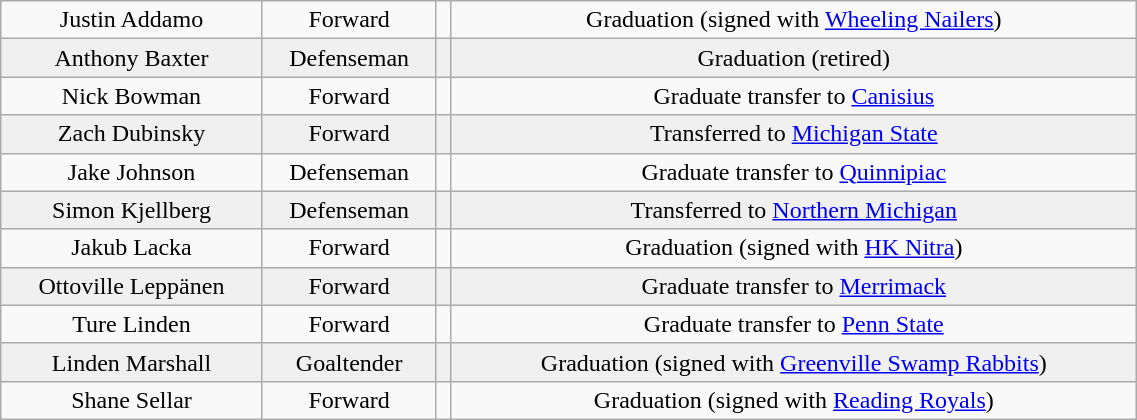<table class="wikitable" width="60%">
<tr align="center" bgcolor="">
<td>Justin Addamo</td>
<td>Forward</td>
<td></td>
<td>Graduation (signed with <a href='#'>Wheeling Nailers</a>)</td>
</tr>
<tr align="center" bgcolor="f0f0f0">
<td>Anthony Baxter</td>
<td>Defenseman</td>
<td></td>
<td>Graduation (retired)</td>
</tr>
<tr align="center" bgcolor="">
<td>Nick Bowman</td>
<td>Forward</td>
<td></td>
<td>Graduate transfer to <a href='#'>Canisius</a></td>
</tr>
<tr align="center" bgcolor="f0f0f0">
<td>Zach Dubinsky</td>
<td>Forward</td>
<td></td>
<td>Transferred to <a href='#'>Michigan State</a></td>
</tr>
<tr align="center" bgcolor="">
<td>Jake Johnson</td>
<td>Defenseman</td>
<td></td>
<td>Graduate transfer to <a href='#'>Quinnipiac</a></td>
</tr>
<tr align="center" bgcolor="f0f0f0">
<td>Simon Kjellberg</td>
<td>Defenseman</td>
<td></td>
<td>Transferred to <a href='#'>Northern Michigan</a></td>
</tr>
<tr align="center" bgcolor="">
<td>Jakub Lacka</td>
<td>Forward</td>
<td></td>
<td>Graduation (signed with <a href='#'>HK Nitra</a>)</td>
</tr>
<tr align="center" bgcolor="f0f0f0">
<td>Ottoville Leppänen</td>
<td>Forward</td>
<td></td>
<td>Graduate transfer to <a href='#'>Merrimack</a></td>
</tr>
<tr align="center" bgcolor="">
<td>Ture Linden</td>
<td>Forward</td>
<td></td>
<td>Graduate transfer to <a href='#'>Penn State</a></td>
</tr>
<tr align="center" bgcolor="f0f0f0">
<td>Linden Marshall</td>
<td>Goaltender</td>
<td></td>
<td>Graduation (signed with <a href='#'>Greenville Swamp Rabbits</a>)</td>
</tr>
<tr align="center" bgcolor="">
<td>Shane Sellar</td>
<td>Forward</td>
<td></td>
<td>Graduation (signed with <a href='#'>Reading Royals</a>)</td>
</tr>
</table>
